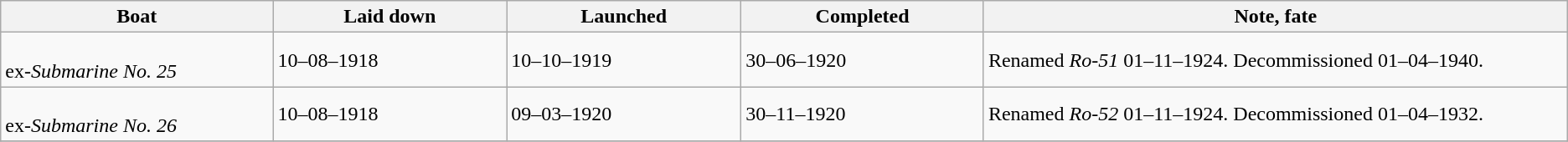<table class="wikitable">
<tr>
<th width="7%">Boat</th>
<th width="6%">Laid down</th>
<th width="6%">Launched</th>
<th width="6%">Completed</th>
<th width="15%">Note, fate</th>
</tr>
<tr>
<td><br>ex-<em>Submarine No. 25</em></td>
<td>10–08–1918</td>
<td>10–10–1919</td>
<td>30–06–1920</td>
<td>Renamed <em>Ro-51</em> 01–11–1924. Decommissioned 01–04–1940.</td>
</tr>
<tr>
<td><br>ex-<em>Submarine No. 26</em></td>
<td>10–08–1918</td>
<td>09–03–1920</td>
<td>30–11–1920</td>
<td>Renamed <em>Ro-52</em> 01–11–1924. Decommissioned 01–04–1932.</td>
</tr>
<tr>
</tr>
</table>
